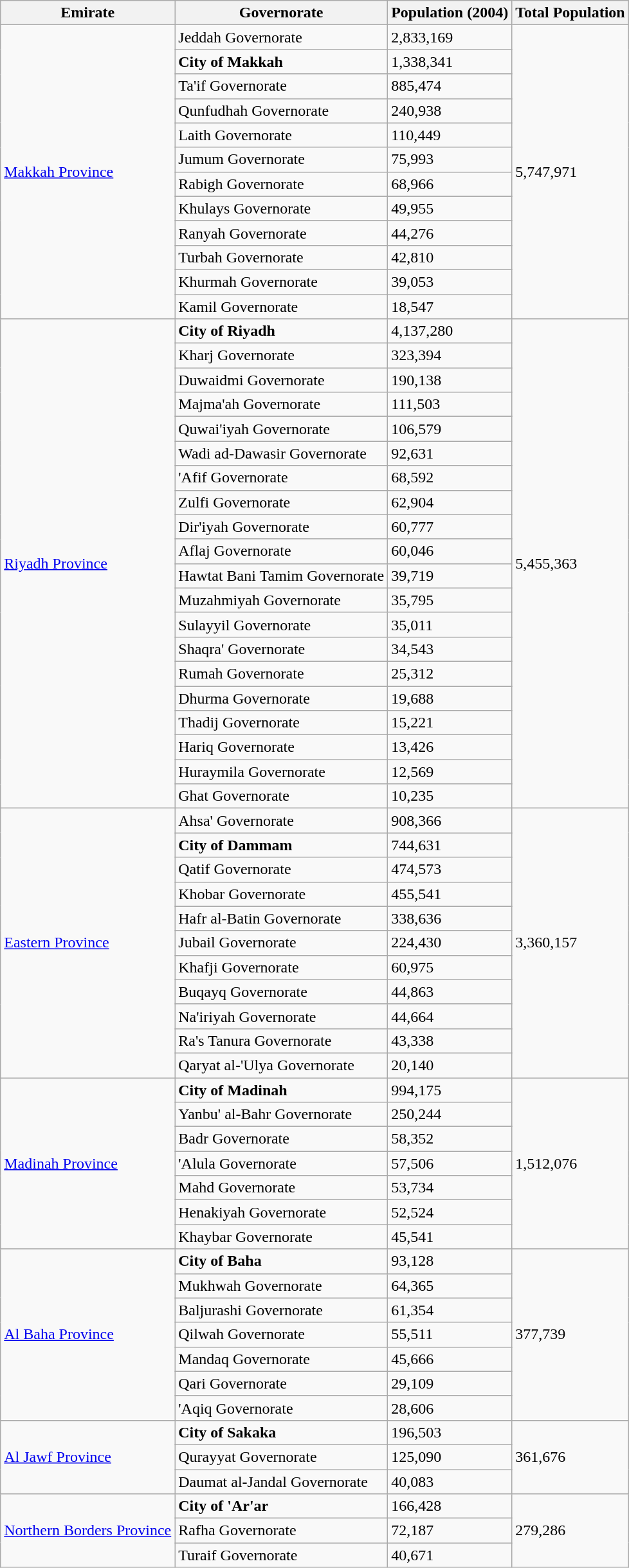<table class="wikitable sortable">
<tr>
<th>Emirate</th>
<th>Governorate</th>
<th>Population (2004)</th>
<th>Total Population</th>
</tr>
<tr>
<td rowspan="12"><a href='#'>Makkah Province</a></td>
<td>Jeddah Governorate</td>
<td>2,833,169</td>
<td rowspan="12">5,747,971</td>
</tr>
<tr>
<td><strong>City of Makkah</strong></td>
<td>1,338,341</td>
</tr>
<tr>
<td>Ta'if Governorate</td>
<td>885,474</td>
</tr>
<tr>
<td>Qunfudhah Governorate</td>
<td>240,938</td>
</tr>
<tr>
<td>Laith Governorate</td>
<td>110,449</td>
</tr>
<tr>
<td>Jumum Governorate</td>
<td>75,993</td>
</tr>
<tr>
<td>Rabigh Governorate</td>
<td>68,966</td>
</tr>
<tr>
<td>Khulays Governorate</td>
<td>49,955</td>
</tr>
<tr>
<td>Ranyah Governorate</td>
<td>44,276</td>
</tr>
<tr>
<td>Turbah Governorate</td>
<td>42,810</td>
</tr>
<tr>
<td>Khurmah Governorate</td>
<td>39,053</td>
</tr>
<tr>
<td>Kamil Governorate</td>
<td>18,547</td>
</tr>
<tr>
<td rowspan="20"><a href='#'>Riyadh Province</a></td>
<td><strong>City of Riyadh</strong></td>
<td>4,137,280</td>
<td rowspan="20">5,455,363</td>
</tr>
<tr>
<td>Kharj Governorate</td>
<td>323,394</td>
</tr>
<tr>
<td>Duwaidmi Governorate</td>
<td>190,138</td>
</tr>
<tr>
<td>Majma'ah Governorate</td>
<td>111,503</td>
</tr>
<tr>
<td>Quwai'iyah Governorate</td>
<td>106,579</td>
</tr>
<tr>
<td>Wadi ad-Dawasir Governorate</td>
<td>92,631</td>
</tr>
<tr>
<td>'Afif Governorate</td>
<td>68,592</td>
</tr>
<tr>
<td>Zulfi Governorate</td>
<td>62,904</td>
</tr>
<tr>
<td>Dir'iyah Governorate</td>
<td>60,777</td>
</tr>
<tr>
<td>Aflaj Governorate</td>
<td>60,046</td>
</tr>
<tr>
<td>Hawtat Bani Tamim Governorate</td>
<td>39,719</td>
</tr>
<tr>
<td>Muzahmiyah Governorate</td>
<td>35,795</td>
</tr>
<tr>
<td>Sulayyil Governorate</td>
<td>35,011</td>
</tr>
<tr>
<td>Shaqra' Governorate</td>
<td>34,543</td>
</tr>
<tr>
<td>Rumah Governorate</td>
<td>25,312</td>
</tr>
<tr>
<td>Dhurma Governorate</td>
<td>19,688</td>
</tr>
<tr>
<td>Thadij Governorate</td>
<td>15,221</td>
</tr>
<tr>
<td>Hariq Governorate</td>
<td>13,426</td>
</tr>
<tr>
<td>Huraymila Governorate</td>
<td>12,569</td>
</tr>
<tr>
<td>Ghat Governorate</td>
<td>10,235</td>
</tr>
<tr>
<td rowspan="11"><a href='#'>Eastern Province</a></td>
<td>Ahsa' Governorate</td>
<td>908,366</td>
<td rowspan="11">3,360,157</td>
</tr>
<tr>
<td><strong>City of Dammam</strong></td>
<td>744,631</td>
</tr>
<tr>
<td>Qatif Governorate</td>
<td>474,573</td>
</tr>
<tr>
<td>Khobar Governorate</td>
<td>455,541</td>
</tr>
<tr>
<td>Hafr al-Batin Governorate</td>
<td>338,636</td>
</tr>
<tr>
<td>Jubail Governorate</td>
<td>224,430</td>
</tr>
<tr>
<td>Khafji Governorate</td>
<td>60,975</td>
</tr>
<tr>
<td>Buqayq Governorate</td>
<td>44,863</td>
</tr>
<tr>
<td>Na'iriyah Governorate</td>
<td>44,664</td>
</tr>
<tr>
<td>Ra's Tanura Governorate</td>
<td>43,338</td>
</tr>
<tr>
<td>Qaryat al-'Ulya Governorate</td>
<td>20,140</td>
</tr>
<tr>
<td rowspan="7"><a href='#'>Madinah Province</a></td>
<td><strong>City of Madinah</strong></td>
<td>994,175</td>
<td rowspan="7">1,512,076</td>
</tr>
<tr>
<td>Yanbu' al-Bahr Governorate</td>
<td>250,244</td>
</tr>
<tr>
<td>Badr Governorate</td>
<td>58,352</td>
</tr>
<tr>
<td>'Alula Governorate</td>
<td>57,506</td>
</tr>
<tr>
<td>Mahd Governorate</td>
<td>53,734</td>
</tr>
<tr>
<td>Henakiyah Governorate</td>
<td>52,524</td>
</tr>
<tr>
<td>Khaybar Governorate</td>
<td>45,541</td>
</tr>
<tr>
<td rowspan="7"><a href='#'>Al Baha Province</a></td>
<td><strong>City of Baha</strong></td>
<td>93,128</td>
<td rowspan="7">377,739</td>
</tr>
<tr>
<td>Mukhwah Governorate</td>
<td>64,365</td>
</tr>
<tr>
<td>Baljurashi Governorate</td>
<td>61,354</td>
</tr>
<tr>
<td>Qilwah Governorate</td>
<td>55,511</td>
</tr>
<tr>
<td>Mandaq Governorate</td>
<td>45,666</td>
</tr>
<tr>
<td>Qari Governorate</td>
<td>29,109</td>
</tr>
<tr>
<td>'Aqiq Governorate</td>
<td>28,606</td>
</tr>
<tr>
<td rowspan="3"><a href='#'>Al Jawf Province</a></td>
<td><strong>City of Sakaka</strong></td>
<td>196,503</td>
<td rowspan="3">361,676</td>
</tr>
<tr>
<td>Qurayyat Governorate</td>
<td>125,090</td>
</tr>
<tr>
<td>Daumat al-Jandal Governorate</td>
<td>40,083</td>
</tr>
<tr>
<td rowspan="3"><a href='#'>Northern Borders Province</a></td>
<td><strong>City of 'Ar'ar</strong></td>
<td>166,428</td>
<td rowspan="3">279,286</td>
</tr>
<tr>
<td>Rafha Governorate</td>
<td>72,187</td>
</tr>
<tr>
<td>Turaif Governorate</td>
<td>40,671</td>
</tr>
</table>
